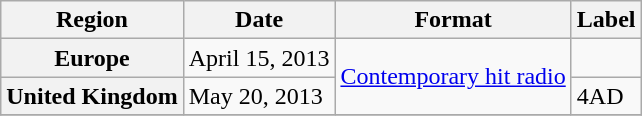<table class="wikitable plainrowheaders">
<tr>
<th>Region</th>
<th>Date</th>
<th>Format</th>
<th>Label</th>
</tr>
<tr>
<th scope="row">Europe</th>
<td>April 15, 2013</td>
<td rowspan="2"><a href='#'>Contemporary hit radio</a></td>
<td></td>
</tr>
<tr>
<th scope="row">United Kingdom</th>
<td>May 20, 2013</td>
<td>4AD</td>
</tr>
<tr>
</tr>
</table>
